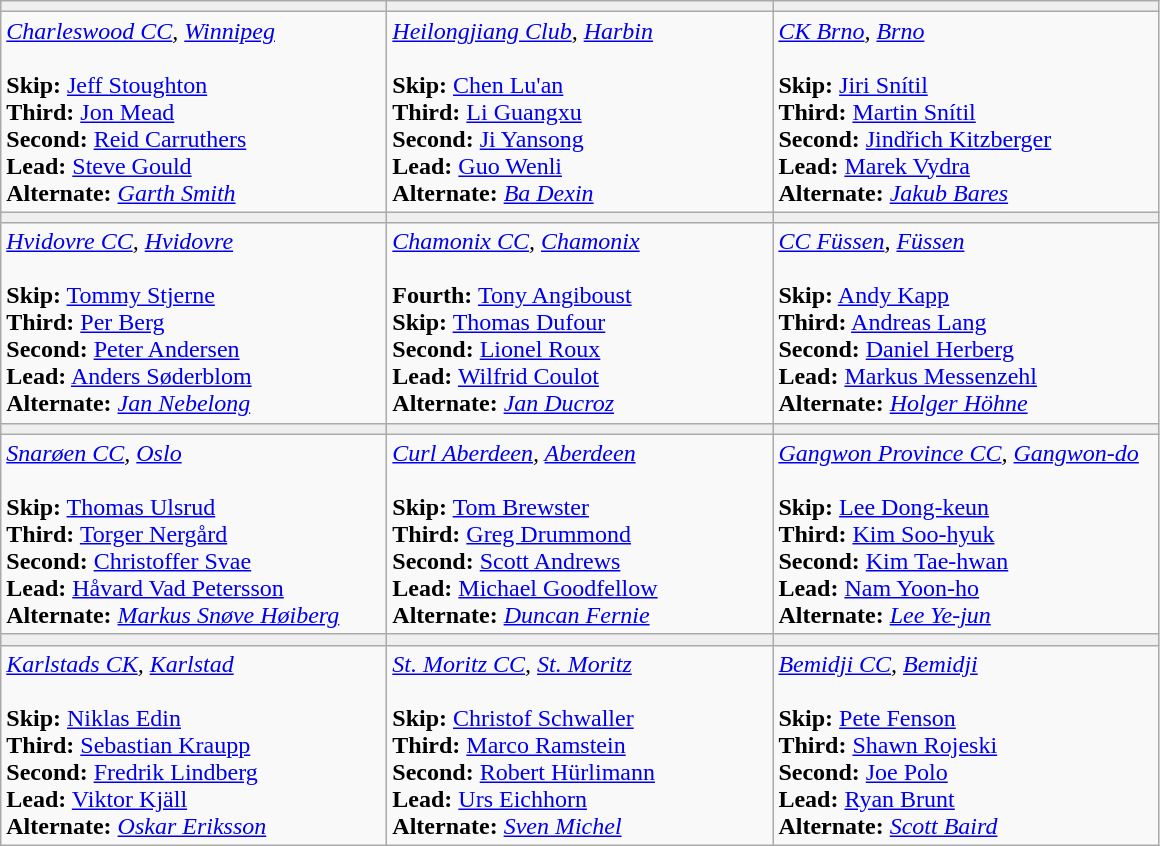<table class="wikitable">
<tr>
<th style="background:#efefef; width:250px;"></th>
<th style="background:#efefef; width:250px;"></th>
<th style="background:#efefef; width:250px;"></th>
</tr>
<tr>
<td><em><a href='#'>Charleswood CC</a>, <a href='#'>Winnipeg</a></em><br><br><strong>Skip:</strong> <a href='#'>Jeff Stoughton</a><br>
<strong>Third:</strong> <a href='#'>Jon Mead</a><br>
<strong>Second:</strong> <a href='#'>Reid Carruthers</a><br>
<strong>Lead:</strong> <a href='#'>Steve Gould</a> <br>
<strong>Alternate:</strong> <em><a href='#'>Garth Smith</a></em></td>
<td><em><a href='#'>Heilongjiang Club</a>, <a href='#'>Harbin</a></em><br><br><strong>Skip:</strong> <a href='#'>Chen Lu'an</a> <br>
<strong>Third:</strong> <a href='#'>Li Guangxu</a> <br>
<strong>Second:</strong> <a href='#'>Ji Yansong</a> <br>
<strong>Lead:</strong> <a href='#'>Guo Wenli</a> <br>
<strong>Alternate:</strong> <em><a href='#'>Ba Dexin</a></em></td>
<td><em><a href='#'>CK Brno</a>, <a href='#'>Brno</a></em> <br><br><strong>Skip:</strong> <a href='#'>Jiri Snítil</a> <br>
<strong>Third:</strong> <a href='#'>Martin Snítil</a> <br>
<strong>Second:</strong> <a href='#'>Jindřich Kitzberger</a> <br>
<strong>Lead:</strong> <a href='#'>Marek Vydra</a> <br>
<strong>Alternate:</strong> <em><a href='#'>Jakub Bares</a></em></td>
</tr>
<tr>
<th style="background:#efefef; width:200px;"></th>
<th style="background:#efefef; width:200px;"></th>
<th style="background:#efefef; width:200px;"></th>
</tr>
<tr>
<td><em><a href='#'>Hvidovre CC</a>, <a href='#'>Hvidovre</a></em><br><br><strong>Skip:</strong> <a href='#'>Tommy Stjerne</a> <br>
<strong>Third:</strong> <a href='#'>Per Berg</a> <br>
<strong>Second:</strong> <a href='#'>Peter Andersen</a> <br>
<strong>Lead:</strong> <a href='#'>Anders Søderblom</a> <br>
<strong>Alternate:</strong> <em><a href='#'>Jan Nebelong</a></em></td>
<td><em><a href='#'>Chamonix CC</a>, <a href='#'>Chamonix</a></em><br><br><strong>Fourth:</strong> <a href='#'>Tony Angiboust</a> <br>
<strong>Skip:</strong> <a href='#'>Thomas Dufour</a> <br>
<strong>Second:</strong> <a href='#'>Lionel Roux</a> <br>
<strong>Lead:</strong> <a href='#'>Wilfrid Coulot</a> <br>
<strong>Alternate:</strong> <em><a href='#'>Jan Ducroz</a></em></td>
<td><em><a href='#'>CC Füssen</a>, <a href='#'>Füssen</a></em><br><br><strong>Skip:</strong> <a href='#'>Andy Kapp</a> <br>
<strong>Third:</strong> <a href='#'>Andreas Lang</a> <br>
<strong>Second:</strong> <a href='#'>Daniel Herberg</a> <br>
<strong>Lead:</strong> <a href='#'>Markus Messenzehl</a> <br>
<strong>Alternate:</strong> <em><a href='#'>Holger Höhne</a></em></td>
</tr>
<tr>
<th style="background:#efefef; width:200px;"></th>
<th style="background:#efefef; width:200px;"></th>
<th style="background:#efefef; width:200px;"></th>
</tr>
<tr>
<td><em><a href='#'>Snarøen CC</a>, <a href='#'>Oslo</a></em><br><br><strong>Skip:</strong> <a href='#'>Thomas Ulsrud</a><br>
<strong>Third:</strong> <a href='#'>Torger Nergård</a><br>
<strong>Second:</strong> <a href='#'>Christoffer Svae</a><br>
<strong>Lead:</strong> <a href='#'>Håvard Vad Petersson</a> <br>
<strong>Alternate:</strong> <em><a href='#'>Markus Snøve Høiberg</a></em></td>
<td><em><a href='#'>Curl Aberdeen</a>, <a href='#'>Aberdeen</a></em><br><br><strong>Skip:</strong> <a href='#'>Tom Brewster</a> <br>
<strong>Third:</strong> <a href='#'>Greg Drummond</a> <br>
<strong>Second:</strong> <a href='#'>Scott Andrews</a> <br>
<strong>Lead:</strong> <a href='#'>Michael Goodfellow</a> <br>
<strong>Alternate:</strong> <em><a href='#'>Duncan Fernie</a></em></td>
<td><em><a href='#'>Gangwon Province CC</a>, <a href='#'>Gangwon-do</a></em><br><br><strong>Skip:</strong> <a href='#'>Lee Dong-keun</a> <br>
<strong>Third:</strong> <a href='#'>Kim Soo-hyuk</a> <br>
<strong>Second:</strong> <a href='#'>Kim Tae-hwan</a> <br>
<strong>Lead:</strong> <a href='#'>Nam Yoon-ho</a> <br>
<strong>Alternate:</strong> <em><a href='#'>Lee Ye-jun</a></em></td>
</tr>
<tr>
<th style="background:#efefef; width:200px;"></th>
<th style="background:#efefef; width:200px;"></th>
<th style="background:#efefef; width:200px;"></th>
</tr>
<tr>
<td><em><a href='#'>Karlstads CK</a>, <a href='#'>Karlstad</a></em><br><br><strong>Skip:</strong> <a href='#'>Niklas Edin</a> <br>
<strong>Third:</strong> <a href='#'>Sebastian Kraupp</a> <br>
<strong>Second:</strong> <a href='#'>Fredrik Lindberg</a> <br>
<strong>Lead:</strong> <a href='#'>Viktor Kjäll</a> <br>
<strong>Alternate:</strong> <em><a href='#'>Oskar Eriksson</a></em></td>
<td><em><a href='#'>St. Moritz CC</a>, <a href='#'>St. Moritz</a></em><br><br><strong>Skip:</strong> <a href='#'>Christof Schwaller</a> <br>
<strong>Third:</strong> <a href='#'>Marco Ramstein</a> <br>
<strong>Second:</strong> <a href='#'>Robert Hürlimann</a> <br>
<strong>Lead:</strong> <a href='#'>Urs Eichhorn</a> <br>
<strong>Alternate:</strong> <em><a href='#'>Sven Michel</a></em></td>
<td><em><a href='#'>Bemidji CC</a>, <a href='#'>Bemidji</a></em> <br><br><strong>Skip:</strong> <a href='#'>Pete Fenson</a> <br>
<strong>Third:</strong> <a href='#'>Shawn Rojeski</a> <br>
<strong>Second:</strong> <a href='#'>Joe Polo</a> <br>
<strong>Lead:</strong> <a href='#'>Ryan Brunt</a> <br>
<strong>Alternate:</strong> <em><a href='#'>Scott Baird</a></em></td>
</tr>
</table>
